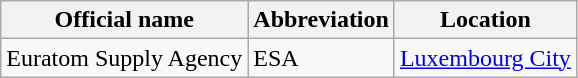<table class="wikitable">
<tr>
<th>Official name</th>
<th>Abbreviation</th>
<th>Location</th>
</tr>
<tr>
<td>Euratom Supply Agency</td>
<td>ESA</td>
<td><a href='#'>Luxembourg City</a></td>
</tr>
</table>
